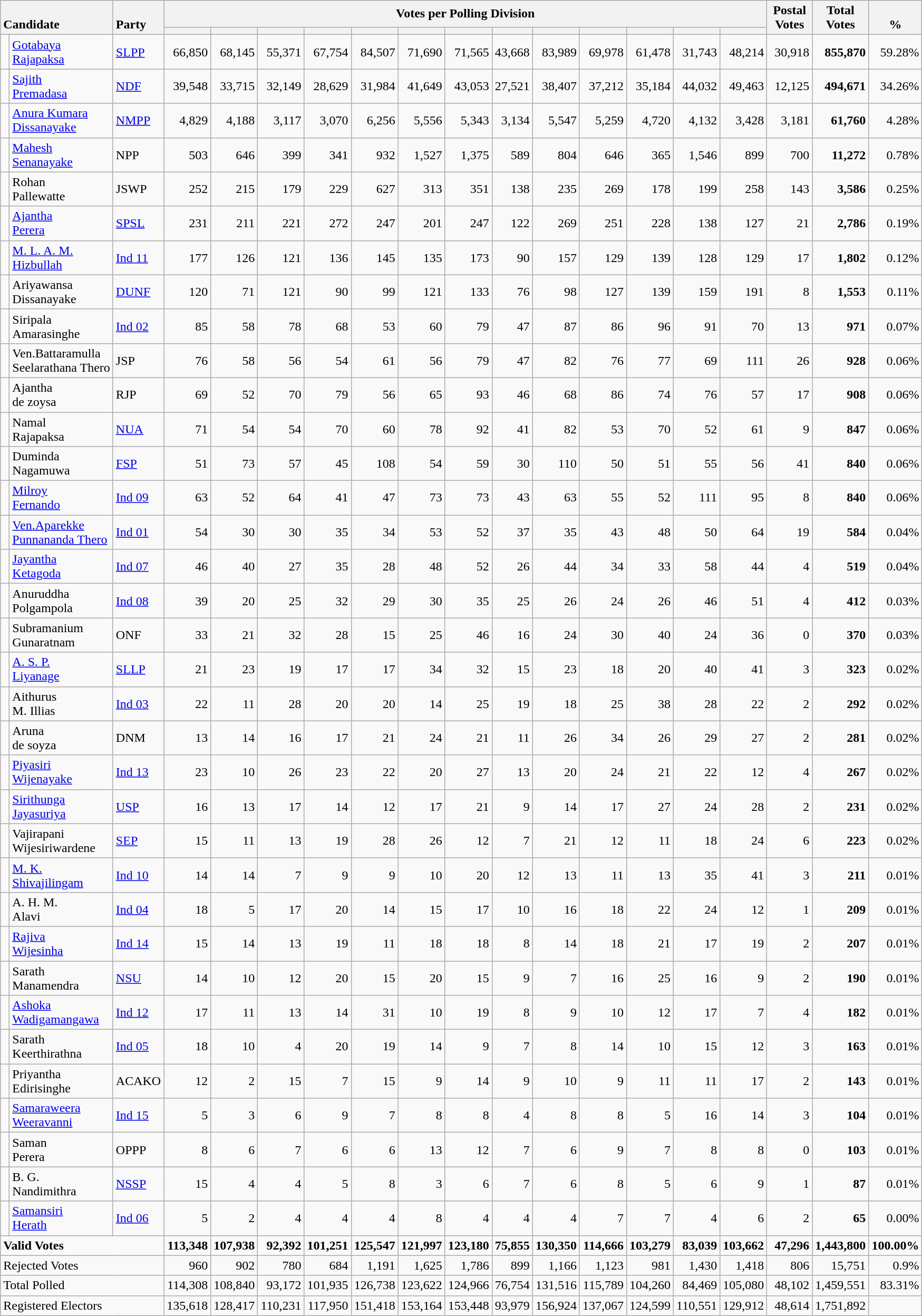<table class="wikitable" style="text-align:right;">
<tr>
<th style="text-align:left; vertical-align:bottom;" rowspan="2" colspan="2">Candidate</th>
<th rowspan="2" style="vertical-align:bottom; text-align:left; width:40px;">Party</th>
<th colspan=13>Votes per Polling Division</th>
<th rowspan="2" style="vertical-align:bottom; text-align:center; width:50px;">Postal<br>Votes</th>
<th rowspan="2" style="vertical-align:bottom; text-align:center; width:50px;">Total Votes</th>
<th rowspan="2" style="vertical-align:bottom; text-align:center; width:50px;">%</th>
</tr>
<tr>
<th></th>
<th></th>
<th></th>
<th></th>
<th></th>
<th></th>
<th></th>
<th></th>
<th></th>
<th></th>
<th></th>
<th></th>
<th></th>
</tr>
<tr>
<td bgcolor=> </td>
<td align=left><a href='#'>Gotabaya<br>Rajapaksa</a></td>
<td align=left><a href='#'>SLPP</a></td>
<td>66,850</td>
<td>68,145</td>
<td>55,371</td>
<td>67,754</td>
<td>84,507</td>
<td>71,690</td>
<td>71,565</td>
<td>43,668</td>
<td>83,989</td>
<td>69,978</td>
<td>61,478</td>
<td>31,743</td>
<td>48,214</td>
<td>30,918</td>
<td><strong>855,870</strong></td>
<td>59.28%</td>
</tr>
<tr>
<td bgcolor=> </td>
<td align=left><a href='#'>Sajith<br>Premadasa</a></td>
<td align=left><a href='#'>NDF</a></td>
<td>39,548</td>
<td>33,715</td>
<td>32,149</td>
<td>28,629</td>
<td>31,984</td>
<td>41,649</td>
<td>43,053</td>
<td>27,521</td>
<td>38,407</td>
<td>37,212</td>
<td>35,184</td>
<td>44,032</td>
<td>49,463</td>
<td>12,125</td>
<td><strong>494,671</strong></td>
<td>34.26%</td>
</tr>
<tr>
<td bgcolor=> </td>
<td align=left><a href='#'>Anura Kumara<br>Dissanayake</a></td>
<td align=left><a href='#'>NMPP</a></td>
<td>4,829</td>
<td>4,188</td>
<td>3,117</td>
<td>3,070</td>
<td>6,256</td>
<td>5,556</td>
<td>5,343</td>
<td>3,134</td>
<td>5,547</td>
<td>5,259</td>
<td>4,720</td>
<td>4,132</td>
<td>3,428</td>
<td>3,181</td>
<td><strong>61,760</strong></td>
<td>4.28%</td>
</tr>
<tr>
<td bgcolor=> </td>
<td align=left><a href='#'>Mahesh<br>Senanayake</a></td>
<td align=left>NPP</td>
<td>503</td>
<td>646</td>
<td>399</td>
<td>341</td>
<td>932</td>
<td>1,527</td>
<td>1,375</td>
<td>589</td>
<td>804</td>
<td>646</td>
<td>365</td>
<td>1,546</td>
<td>899</td>
<td>700</td>
<td><strong>11,272</strong></td>
<td>0.78%</td>
</tr>
<tr>
<td bgcolor=> </td>
<td align=left>Rohan<br>Pallewatte</td>
<td align=left>JSWP</td>
<td>252</td>
<td>215</td>
<td>179</td>
<td>229</td>
<td>627</td>
<td>313</td>
<td>351</td>
<td>138</td>
<td>235</td>
<td>269</td>
<td>178</td>
<td>199</td>
<td>258</td>
<td>143</td>
<td><strong>3,586</strong></td>
<td>0.25%</td>
</tr>
<tr>
<td bgcolor=> </td>
<td align=left><a href='#'>Ajantha<br>Perera</a></td>
<td align=left><a href='#'>SPSL</a></td>
<td>231</td>
<td>211</td>
<td>221</td>
<td>272</td>
<td>247</td>
<td>201</td>
<td>247</td>
<td>122</td>
<td>269</td>
<td>251</td>
<td>228</td>
<td>138</td>
<td>127</td>
<td>21</td>
<td><strong>2,786</strong></td>
<td>0.19%</td>
</tr>
<tr>
<td bgcolor=> </td>
<td align=left><a href='#'>M. L. A. M.<br>Hizbullah</a></td>
<td align=left><a href='#'>Ind 11</a></td>
<td>177</td>
<td>126</td>
<td>121</td>
<td>136</td>
<td>145</td>
<td>135</td>
<td>173</td>
<td>90</td>
<td>157</td>
<td>129</td>
<td>139</td>
<td>128</td>
<td>129</td>
<td>17</td>
<td><strong>1,802</strong></td>
<td>0.12%</td>
</tr>
<tr>
<td bgcolor=> </td>
<td align=left>Ariyawansa<br>Dissanayake</td>
<td align=left><a href='#'>DUNF</a></td>
<td>120</td>
<td>71</td>
<td>121</td>
<td>90</td>
<td>99</td>
<td>121</td>
<td>133</td>
<td>76</td>
<td>98</td>
<td>127</td>
<td>139</td>
<td>159</td>
<td>191</td>
<td>8</td>
<td><strong>1,553</strong></td>
<td>0.11%</td>
</tr>
<tr>
<td bgcolor=> </td>
<td align=left>Siripala<br>Amarasinghe</td>
<td align=left><a href='#'>Ind 02</a></td>
<td>85</td>
<td>58</td>
<td>78</td>
<td>68</td>
<td>53</td>
<td>60</td>
<td>79</td>
<td>47</td>
<td>87</td>
<td>86</td>
<td>96</td>
<td>91</td>
<td>70</td>
<td>13</td>
<td><strong>971</strong></td>
<td>0.07%</td>
</tr>
<tr>
<td bgcolor=> </td>
<td align=left>Ven.Battaramulla<br>Seelarathana Thero</td>
<td align=left>JSP</td>
<td>76</td>
<td>58</td>
<td>56</td>
<td>54</td>
<td>61</td>
<td>56</td>
<td>79</td>
<td>47</td>
<td>82</td>
<td>76</td>
<td>77</td>
<td>69</td>
<td>111</td>
<td>26</td>
<td><strong>928</strong></td>
<td>0.06%</td>
</tr>
<tr>
<td bgcolor=> </td>
<td align=left>Ajantha<br>de zoysa</td>
<td align=left>RJP</td>
<td>69</td>
<td>52</td>
<td>70</td>
<td>79</td>
<td>56</td>
<td>65</td>
<td>93</td>
<td>46</td>
<td>68</td>
<td>86</td>
<td>74</td>
<td>76</td>
<td>57</td>
<td>17</td>
<td><strong>908</strong></td>
<td>0.06%</td>
</tr>
<tr>
<td bgcolor=> </td>
<td align=left>Namal<br>Rajapaksa</td>
<td align=left><a href='#'>NUA</a></td>
<td>71</td>
<td>54</td>
<td>54</td>
<td>70</td>
<td>60</td>
<td>78</td>
<td>92</td>
<td>41</td>
<td>82</td>
<td>53</td>
<td>70</td>
<td>52</td>
<td>61</td>
<td>9</td>
<td><strong>847</strong></td>
<td>0.06%</td>
</tr>
<tr>
<td bgcolor=> </td>
<td align=left>Duminda<br>Nagamuwa</td>
<td align=left><a href='#'>FSP</a></td>
<td>51</td>
<td>73</td>
<td>57</td>
<td>45</td>
<td>108</td>
<td>54</td>
<td>59</td>
<td>30</td>
<td>110</td>
<td>50</td>
<td>51</td>
<td>55</td>
<td>56</td>
<td>41</td>
<td><strong>840</strong></td>
<td>0.06%</td>
</tr>
<tr>
<td bgcolor=> </td>
<td align=left><a href='#'>Milroy<br>Fernando</a></td>
<td align=left><a href='#'>Ind 09</a></td>
<td>63</td>
<td>52</td>
<td>64</td>
<td>41</td>
<td>47</td>
<td>73</td>
<td>73</td>
<td>43</td>
<td>63</td>
<td>55</td>
<td>52</td>
<td>111</td>
<td>95</td>
<td>8</td>
<td><strong>840</strong></td>
<td>0.06%</td>
</tr>
<tr>
<td bgcolor=> </td>
<td align=left><a href='#'>Ven.Aparekke<br>Punnananda Thero</a></td>
<td align=left><a href='#'>Ind 01</a></td>
<td>54</td>
<td>30</td>
<td>30</td>
<td>35</td>
<td>34</td>
<td>53</td>
<td>52</td>
<td>37</td>
<td>35</td>
<td>43</td>
<td>48</td>
<td>50</td>
<td>64</td>
<td>19</td>
<td><strong>584</strong></td>
<td>0.04%</td>
</tr>
<tr>
<td bgcolor=> </td>
<td align=left><a href='#'>Jayantha<br>Ketagoda</a></td>
<td align=left><a href='#'>Ind 07</a></td>
<td>46</td>
<td>40</td>
<td>27</td>
<td>35</td>
<td>28</td>
<td>48</td>
<td>52</td>
<td>26</td>
<td>44</td>
<td>34</td>
<td>33</td>
<td>58</td>
<td>44</td>
<td>4</td>
<td><strong>519</strong></td>
<td>0.04%</td>
</tr>
<tr>
<td bgcolor=> </td>
<td align=left>Anuruddha<br>Polgampola</td>
<td align=left><a href='#'>Ind 08</a></td>
<td>39</td>
<td>20</td>
<td>25</td>
<td>32</td>
<td>29</td>
<td>30</td>
<td>35</td>
<td>25</td>
<td>26</td>
<td>24</td>
<td>26</td>
<td>46</td>
<td>51</td>
<td>4</td>
<td><strong>412</strong></td>
<td>0.03%</td>
</tr>
<tr>
<td bgcolor=> </td>
<td align=left>Subramanium<br>Gunaratnam</td>
<td align=left>ONF</td>
<td>33</td>
<td>21</td>
<td>32</td>
<td>28</td>
<td>15</td>
<td>25</td>
<td>46</td>
<td>16</td>
<td>24</td>
<td>30</td>
<td>40</td>
<td>24</td>
<td>36</td>
<td>0</td>
<td><strong>370</strong></td>
<td>0.03%</td>
</tr>
<tr>
<td bgcolor=> </td>
<td align=left><a href='#'>A. S. P.<br>Liyanage</a></td>
<td align=left><a href='#'>SLLP</a></td>
<td>21</td>
<td>23</td>
<td>19</td>
<td>17</td>
<td>17</td>
<td>34</td>
<td>32</td>
<td>15</td>
<td>23</td>
<td>18</td>
<td>20</td>
<td>40</td>
<td>41</td>
<td>3</td>
<td><strong>323</strong></td>
<td>0.02%</td>
</tr>
<tr>
<td bgcolor=> </td>
<td align=left>Aithurus<br>M. Illias</td>
<td align=left><a href='#'>Ind 03</a></td>
<td>22</td>
<td>11</td>
<td>28</td>
<td>20</td>
<td>20</td>
<td>14</td>
<td>25</td>
<td>19</td>
<td>18</td>
<td>25</td>
<td>38</td>
<td>28</td>
<td>22</td>
<td>2</td>
<td><strong>292</strong></td>
<td>0.02%</td>
</tr>
<tr>
<td bgcolor=> </td>
<td align=left>Aruna<br>de soyza</td>
<td align=left>DNM</td>
<td>13</td>
<td>14</td>
<td>16</td>
<td>17</td>
<td>21</td>
<td>24</td>
<td>21</td>
<td>11</td>
<td>26</td>
<td>34</td>
<td>26</td>
<td>29</td>
<td>27</td>
<td>2</td>
<td><strong>281</strong></td>
<td>0.02%</td>
</tr>
<tr>
<td bgcolor=> </td>
<td align=left><a href='#'>Piyasiri<br>Wijenayake</a></td>
<td align=left><a href='#'>Ind 13</a></td>
<td>23</td>
<td>10</td>
<td>26</td>
<td>23</td>
<td>22</td>
<td>20</td>
<td>27</td>
<td>13</td>
<td>20</td>
<td>24</td>
<td>21</td>
<td>22</td>
<td>12</td>
<td>4</td>
<td><strong>267</strong></td>
<td>0.02%</td>
</tr>
<tr>
<td bgcolor=> </td>
<td align=left><a href='#'>Sirithunga<br>Jayasuriya</a></td>
<td align=left><a href='#'>USP</a></td>
<td>16</td>
<td>13</td>
<td>17</td>
<td>14</td>
<td>12</td>
<td>17</td>
<td>21</td>
<td>9</td>
<td>14</td>
<td>17</td>
<td>27</td>
<td>24</td>
<td>28</td>
<td>2</td>
<td><strong>231</strong></td>
<td>0.02%</td>
</tr>
<tr>
<td bgcolor=> </td>
<td align=left>Vajirapani<br>Wijesiriwardene</td>
<td align=left><a href='#'>SEP</a></td>
<td>15</td>
<td>11</td>
<td>13</td>
<td>19</td>
<td>28</td>
<td>26</td>
<td>12</td>
<td>7</td>
<td>21</td>
<td>12</td>
<td>11</td>
<td>18</td>
<td>24</td>
<td>6</td>
<td><strong>223</strong></td>
<td>0.02%</td>
</tr>
<tr>
<td bgcolor=> </td>
<td align=left><a href='#'>M. K.<br>Shivajilingam</a></td>
<td align=left><a href='#'>Ind 10</a></td>
<td>14</td>
<td>14</td>
<td>7</td>
<td>9</td>
<td>9</td>
<td>10</td>
<td>20</td>
<td>12</td>
<td>13</td>
<td>11</td>
<td>13</td>
<td>35</td>
<td>41</td>
<td>3</td>
<td><strong>211</strong></td>
<td>0.01%</td>
</tr>
<tr>
<td bgcolor=> </td>
<td align=left>A. H. M.<br>Alavi</td>
<td align=left><a href='#'>Ind 04</a></td>
<td>18</td>
<td>5</td>
<td>17</td>
<td>20</td>
<td>14</td>
<td>15</td>
<td>17</td>
<td>10</td>
<td>16</td>
<td>18</td>
<td>22</td>
<td>24</td>
<td>12</td>
<td>1</td>
<td><strong>209</strong></td>
<td>0.01%</td>
</tr>
<tr>
<td bgcolor=> </td>
<td align=left><a href='#'>Rajiva<br>Wijesinha</a></td>
<td align=left><a href='#'>Ind 14</a></td>
<td>15</td>
<td>14</td>
<td>13</td>
<td>19</td>
<td>11</td>
<td>18</td>
<td>18</td>
<td>8</td>
<td>14</td>
<td>18</td>
<td>21</td>
<td>17</td>
<td>19</td>
<td>2</td>
<td><strong>207</strong></td>
<td>0.01%</td>
</tr>
<tr>
<td bgcolor=> </td>
<td align=left>Sarath<br>Manamendra</td>
<td align=left><a href='#'>NSU</a></td>
<td>14</td>
<td>10</td>
<td>12</td>
<td>20</td>
<td>15</td>
<td>20</td>
<td>15</td>
<td>9</td>
<td>7</td>
<td>16</td>
<td>25</td>
<td>16</td>
<td>9</td>
<td>2</td>
<td><strong>190</strong></td>
<td>0.01%</td>
</tr>
<tr>
<td bgcolor=> </td>
<td align=left><a href='#'>Ashoka<br>Wadigamangawa</a></td>
<td align=left><a href='#'>Ind 12</a></td>
<td>17</td>
<td>11</td>
<td>13</td>
<td>14</td>
<td>31</td>
<td>10</td>
<td>19</td>
<td>8</td>
<td>9</td>
<td>10</td>
<td>12</td>
<td>17</td>
<td>7</td>
<td>4</td>
<td><strong>182</strong></td>
<td>0.01%</td>
</tr>
<tr>
<td bgcolor=> </td>
<td align=left>Sarath<br>Keerthirathna</td>
<td align=left><a href='#'>Ind 05</a></td>
<td>18</td>
<td>10</td>
<td>4</td>
<td>20</td>
<td>19</td>
<td>14</td>
<td>9</td>
<td>7</td>
<td>8</td>
<td>14</td>
<td>10</td>
<td>15</td>
<td>12</td>
<td>3</td>
<td><strong>163</strong></td>
<td>0.01%</td>
</tr>
<tr>
<td bgcolor=> </td>
<td align=left>Priyantha<br>Edirisinghe</td>
<td align=left>ACAKO</td>
<td>12</td>
<td>2</td>
<td>15</td>
<td>7</td>
<td>15</td>
<td>9</td>
<td>14</td>
<td>9</td>
<td>10</td>
<td>9</td>
<td>11</td>
<td>11</td>
<td>17</td>
<td>2</td>
<td><strong>143</strong></td>
<td>0.01%</td>
</tr>
<tr>
<td bgcolor=> </td>
<td align=left><a href='#'>Samaraweera<br>Weeravanni</a></td>
<td align=left><a href='#'>Ind 15</a></td>
<td>5</td>
<td>3</td>
<td>6</td>
<td>9</td>
<td>7</td>
<td>8</td>
<td>8</td>
<td>4</td>
<td>8</td>
<td>8</td>
<td>5</td>
<td>16</td>
<td>14</td>
<td>3</td>
<td><strong>104</strong></td>
<td>0.01%</td>
</tr>
<tr>
<td bgcolor=> </td>
<td align=left>Saman<br>Perera</td>
<td align=left>OPPP</td>
<td>8</td>
<td>6</td>
<td>7</td>
<td>6</td>
<td>6</td>
<td>13</td>
<td>12</td>
<td>7</td>
<td>6</td>
<td>9</td>
<td>7</td>
<td>8</td>
<td>8</td>
<td>0</td>
<td><strong>103</strong></td>
<td>0.01%</td>
</tr>
<tr>
<td bgcolor=> </td>
<td align=left>B. G.<br>Nandimithra</td>
<td align=left><a href='#'>NSSP</a></td>
<td>15</td>
<td>4</td>
<td>4</td>
<td>5</td>
<td>8</td>
<td>3</td>
<td>6</td>
<td>7</td>
<td>6</td>
<td>8</td>
<td>5</td>
<td>6</td>
<td>9</td>
<td>1</td>
<td><strong>87</strong></td>
<td>0.01%</td>
</tr>
<tr>
<td bgcolor=> </td>
<td align=left><a href='#'>Samansiri<br>Herath</a></td>
<td align=left><a href='#'>Ind 06</a></td>
<td>5</td>
<td>2</td>
<td>4</td>
<td>4</td>
<td>4</td>
<td>8</td>
<td>4</td>
<td>4</td>
<td>4</td>
<td>7</td>
<td>7</td>
<td>4</td>
<td>6</td>
<td>2</td>
<td><strong>65</strong></td>
<td>0.00%</td>
</tr>
<tr style="font-weight:bold">
<td style="text-align:left;" colspan="3">Valid Votes</td>
<td>113,348</td>
<td>107,938</td>
<td>92,392</td>
<td>101,251</td>
<td>125,547</td>
<td>121,997</td>
<td>123,180</td>
<td>75,855</td>
<td>130,350</td>
<td>114,666</td>
<td>103,279</td>
<td>83,039</td>
<td>103,662</td>
<td>47,296</td>
<td>1,443,800</td>
<td>100.00%</td>
</tr>
<tr>
<td style="text-align:left;" colspan="3">Rejected Votes</td>
<td>960</td>
<td>902</td>
<td>780</td>
<td>684</td>
<td>1,191</td>
<td>1,625</td>
<td>1,786</td>
<td>899</td>
<td>1,166</td>
<td>1,123</td>
<td>981</td>
<td>1,430</td>
<td>1,418</td>
<td>806</td>
<td>15,751</td>
<td>0.9%</td>
</tr>
<tr>
<td style="text-align:left;" colspan="3">Total Polled</td>
<td>114,308</td>
<td>108,840</td>
<td>93,172</td>
<td>101,935</td>
<td>126,738</td>
<td>123,622</td>
<td>124,966</td>
<td>76,754</td>
<td>131,516</td>
<td>115,789</td>
<td>104,260</td>
<td>84,469</td>
<td>105,080</td>
<td>48,102</td>
<td>1,459,551</td>
<td>83.31%</td>
</tr>
<tr>
<td style="text-align:left;" colspan="3">Registered Electors</td>
<td>135,618</td>
<td>128,417</td>
<td>110,231</td>
<td>117,950</td>
<td>151,418</td>
<td>153,164</td>
<td>153,448</td>
<td>93,979</td>
<td>156,924</td>
<td>137,067</td>
<td>124,599</td>
<td>110,551</td>
<td>129,912</td>
<td>48,614</td>
<td>1,751,892</td>
<td></td>
</tr>
</table>
